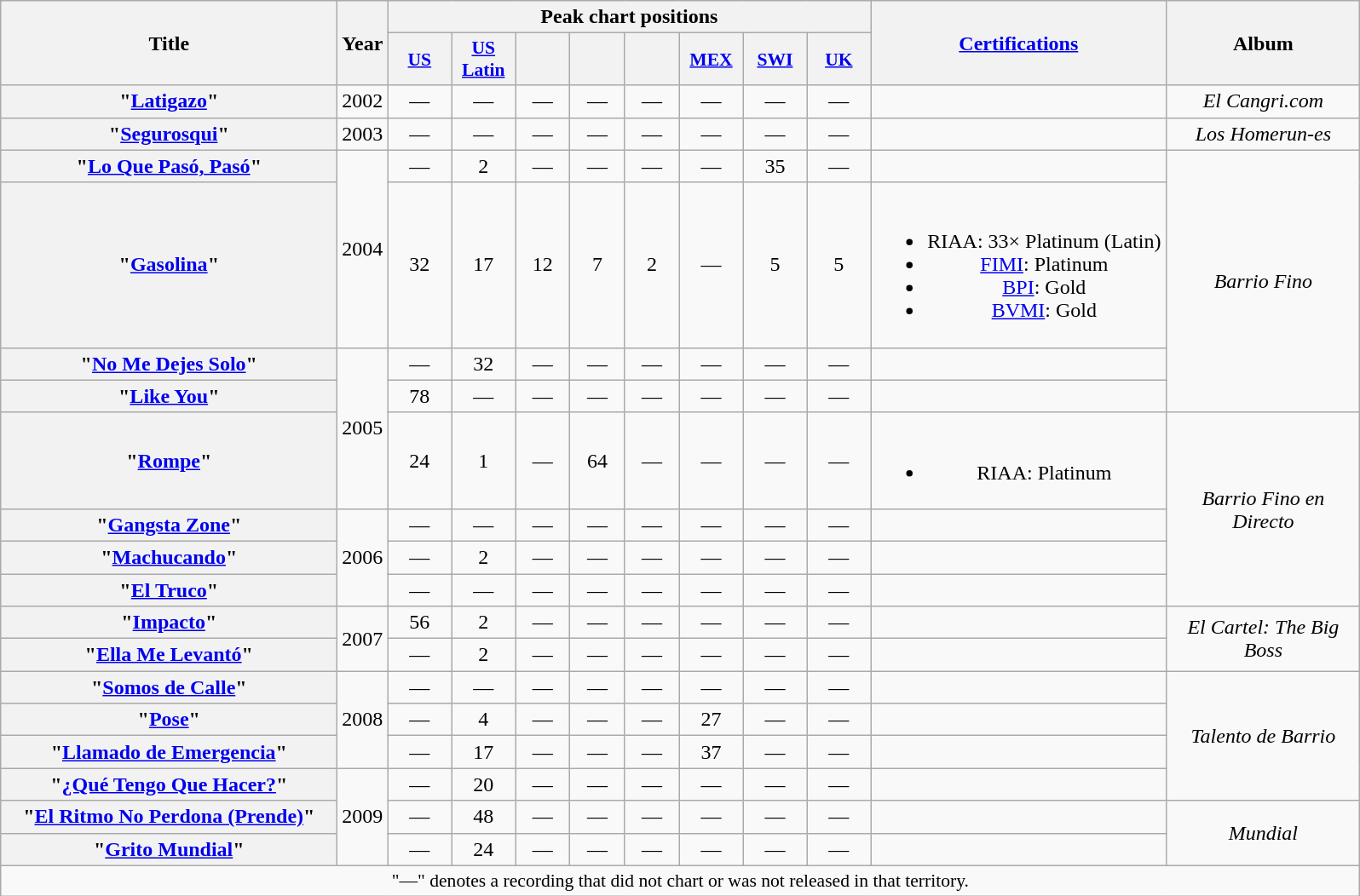<table class="wikitable plainrowheaders" style="text-align:center;">
<tr>
<th scope="col" rowspan="2" style="width:16em;">Title</th>
<th scope="col" rowspan="2" style="width:1em;">Year</th>
<th scope="col" colspan="8">Peak chart positions</th>
<th scope="col" rowspan="2" style="width:14em;"><a href='#'>Certifications</a></th>
<th scope="col" rowspan="2" style="width:9em;">Album</th>
</tr>
<tr>
<th scope="col" style="width:3em;font-size:90%;"><a href='#'>US</a><br></th>
<th scope="col" style="width:3em;font-size:90%;"><a href='#'>US Latin</a><br></th>
<th scope="col" style="width:2.5em;font-size:90%;"><a href='#'></a><br></th>
<th scope="col" style="width:2.5em;font-size:90%;"><a href='#'></a><br></th>
<th scope="col" style="width:2.5em;font-size:90%;"><a href='#'></a> <br></th>
<th scope="col" style="width:3em;font-size:90%;"><a href='#'>MEX</a><br></th>
<th scope="col" style="width:3em;font-size:90%;"><a href='#'>SWI</a><br></th>
<th scope="col" style="width:3em;font-size:90%;"><a href='#'>UK</a><br></th>
</tr>
<tr>
<th scope="row">"<a href='#'>Latigazo</a>"</th>
<td>2002</td>
<td>—</td>
<td>—</td>
<td>—</td>
<td>—</td>
<td>—</td>
<td>—</td>
<td>—</td>
<td>—</td>
<td></td>
<td><em>El Cangri.com</em></td>
</tr>
<tr>
<th scope="row">"<a href='#'>Segurosqui</a>"</th>
<td>2003</td>
<td>—</td>
<td>—</td>
<td>—</td>
<td>—</td>
<td>—</td>
<td>—</td>
<td>—</td>
<td>—</td>
<td></td>
<td><em>Los Homerun-es</em></td>
</tr>
<tr>
<th scope="row">"<a href='#'>Lo Que Pasó, Pasó</a>"</th>
<td rowspan="2">2004</td>
<td>—</td>
<td>2</td>
<td>—</td>
<td>—</td>
<td>—</td>
<td>—</td>
<td>35</td>
<td>—</td>
<td></td>
<td rowspan="4"><em>Barrio Fino</em></td>
</tr>
<tr>
<th scope="row">"<a href='#'>Gasolina</a>"</th>
<td>32</td>
<td>17</td>
<td>12</td>
<td>7</td>
<td>2</td>
<td>—</td>
<td>5</td>
<td>5</td>
<td><br><ul><li>RIAA: 33× Platinum (Latin)</li><li><a href='#'>FIMI</a>: Platinum</li><li><a href='#'>BPI</a>: Gold</li><li><a href='#'>BVMI</a>: Gold</li></ul></td>
</tr>
<tr>
<th scope="row">"<a href='#'>No Me Dejes Solo</a>"<br></th>
<td rowspan="3">2005</td>
<td>—</td>
<td>32</td>
<td>—</td>
<td>—</td>
<td>—</td>
<td>—</td>
<td>—</td>
<td>—</td>
<td></td>
</tr>
<tr>
<th scope="row">"<a href='#'>Like You</a>"</th>
<td>78</td>
<td>—</td>
<td>—</td>
<td>—</td>
<td>—</td>
<td>—</td>
<td>—</td>
<td>—</td>
<td></td>
</tr>
<tr>
<th scope="row">"<a href='#'>Rompe</a>"</th>
<td>24</td>
<td>1</td>
<td>—</td>
<td>64</td>
<td>—</td>
<td>—</td>
<td>—</td>
<td>—</td>
<td><br><ul><li>RIAA: Platinum</li></ul></td>
<td rowspan="4"><em>Barrio Fino en Directo</em></td>
</tr>
<tr>
<th scope="row">"<a href='#'>Gangsta Zone</a>"<br></th>
<td rowspan="3">2006</td>
<td>—</td>
<td>—</td>
<td>—</td>
<td>—</td>
<td>—</td>
<td>—</td>
<td>—</td>
<td>—</td>
<td></td>
</tr>
<tr>
<th scope="row">"<a href='#'>Machucando</a>"</th>
<td>—</td>
<td>2</td>
<td>—</td>
<td>—</td>
<td>—</td>
<td>—</td>
<td>—</td>
<td>—</td>
<td></td>
</tr>
<tr>
<th scope="row">"<a href='#'>El Truco</a>"</th>
<td>—</td>
<td>—</td>
<td>—</td>
<td>—</td>
<td>—</td>
<td>—</td>
<td>—</td>
<td>—</td>
<td></td>
</tr>
<tr>
<th scope="row">"<a href='#'>Impacto</a>"</th>
<td rowspan="2">2007</td>
<td>56</td>
<td>2</td>
<td>—</td>
<td>—</td>
<td>—</td>
<td>—</td>
<td>—</td>
<td>—</td>
<td></td>
<td rowspan="2"><em>El Cartel: The Big Boss</em></td>
</tr>
<tr>
<th scope="row">"<a href='#'>Ella Me Levantó</a>"</th>
<td>—</td>
<td>2</td>
<td>—</td>
<td>—</td>
<td>—</td>
<td>—</td>
<td>—</td>
<td>—</td>
<td></td>
</tr>
<tr>
<th scope="row">"<a href='#'>Somos de Calle</a>"</th>
<td rowspan="3">2008</td>
<td>—</td>
<td>—</td>
<td>—</td>
<td>—</td>
<td>—</td>
<td>—</td>
<td>—</td>
<td>—</td>
<td></td>
<td rowspan="4"><em>Talento de Barrio</em></td>
</tr>
<tr>
<th scope="row">"<a href='#'>Pose</a>"</th>
<td>—</td>
<td>4</td>
<td>—</td>
<td>—</td>
<td>—</td>
<td>27</td>
<td>—</td>
<td>—</td>
<td></td>
</tr>
<tr>
<th scope="row">"<a href='#'>Llamado de Emergencia</a>"</th>
<td>—</td>
<td>17</td>
<td>—</td>
<td>—</td>
<td>—</td>
<td>37</td>
<td>—</td>
<td>—</td>
<td></td>
</tr>
<tr>
<th scope="row">"<a href='#'>¿Qué Tengo Que Hacer?</a>"</th>
<td rowspan="3">2009</td>
<td>—</td>
<td>20</td>
<td>—</td>
<td>—</td>
<td>—</td>
<td>—</td>
<td>—</td>
<td>—</td>
<td></td>
</tr>
<tr>
<th scope="row">"<a href='#'>El Ritmo No Perdona (Prende)</a>"</th>
<td>—</td>
<td>48</td>
<td>—</td>
<td>—</td>
<td>—</td>
<td>—</td>
<td>—</td>
<td>—</td>
<td></td>
<td rowspan="2"><em>Mundial</em></td>
</tr>
<tr>
<th scope="row">"<a href='#'>Grito Mundial</a>"</th>
<td>—</td>
<td>24</td>
<td>—</td>
<td>—</td>
<td>—</td>
<td>—</td>
<td>—</td>
<td>—</td>
<td></td>
</tr>
<tr>
<td colspan="16" style="font-size:90%">"—" denotes a recording that did not chart or was not released in that territory.</td>
</tr>
</table>
